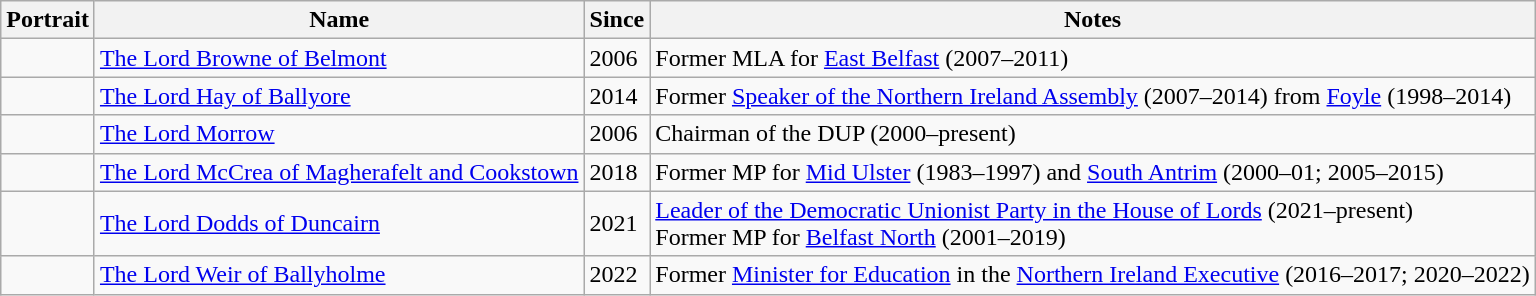<table class="wikitable" |align=center>
<tr>
<th>Portrait</th>
<th>Name</th>
<th>Since</th>
<th>Notes</th>
</tr>
<tr>
<td></td>
<td><a href='#'>The Lord Browne of Belmont</a></td>
<td>2006</td>
<td>Former MLA for <a href='#'>East Belfast</a> (2007–2011)</td>
</tr>
<tr>
<td></td>
<td><a href='#'>The Lord Hay of Ballyore</a></td>
<td>2014</td>
<td>Former <a href='#'>Speaker of the Northern Ireland Assembly</a> (2007–2014) from <a href='#'>Foyle</a> (1998–2014)</td>
</tr>
<tr>
<td></td>
<td><a href='#'>The Lord Morrow</a></td>
<td>2006</td>
<td>Chairman of the DUP (2000–present)</td>
</tr>
<tr>
<td></td>
<td><a href='#'>The Lord McCrea of Magherafelt and Cookstown</a></td>
<td>2018</td>
<td>Former MP for <a href='#'>Mid Ulster</a> (1983–1997) and <a href='#'>South Antrim</a> (2000–01; 2005–2015)</td>
</tr>
<tr>
<td></td>
<td><a href='#'>The Lord Dodds of Duncairn</a></td>
<td>2021</td>
<td><a href='#'>Leader of the Democratic Unionist Party in the House of Lords</a> (2021–present)<br>Former MP for <a href='#'>Belfast North</a> (2001–2019)</td>
</tr>
<tr>
<td></td>
<td><a href='#'>The Lord Weir of Ballyholme</a></td>
<td>2022</td>
<td>Former <a href='#'>Minister for Education</a> in the <a href='#'>Northern Ireland Executive</a> (2016–2017; 2020–2022)</td>
</tr>
</table>
